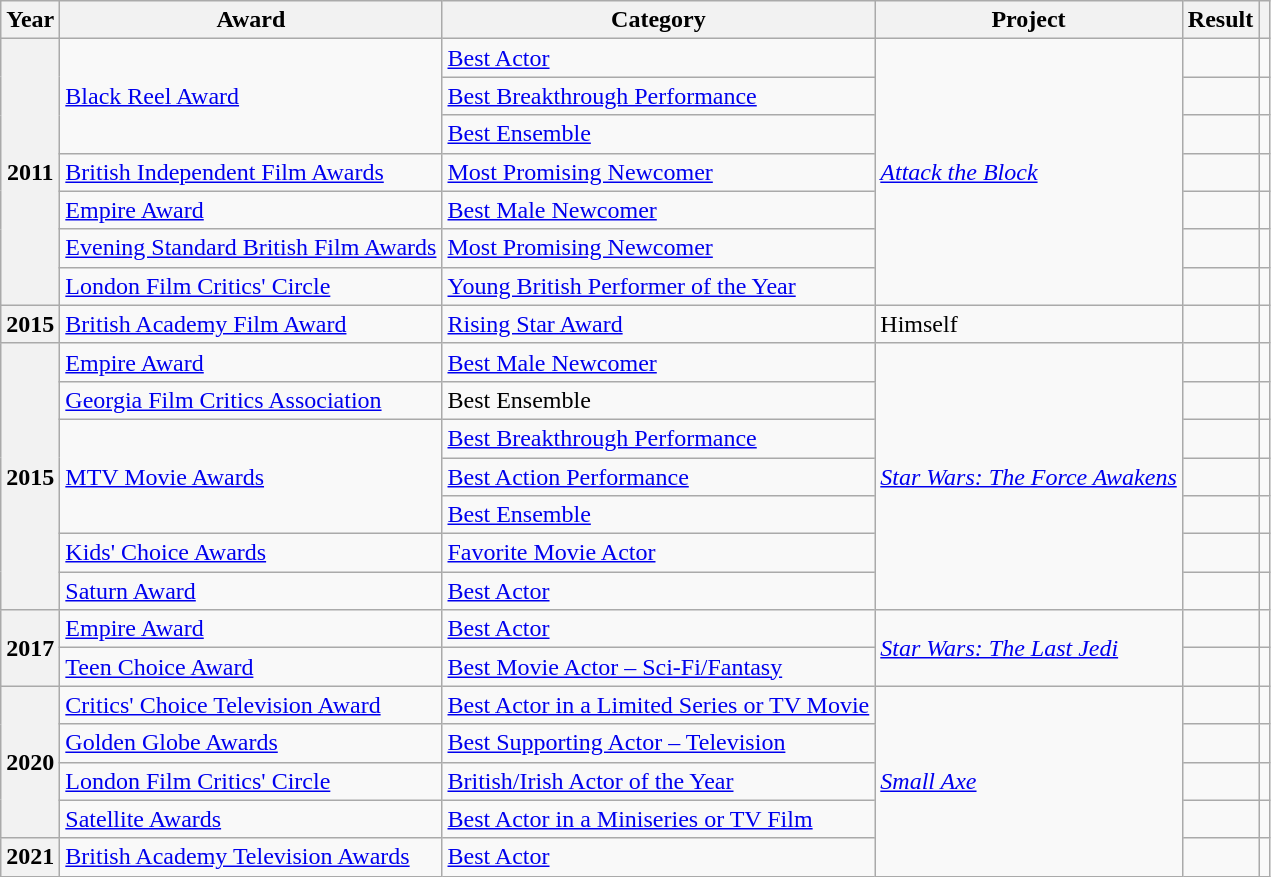<table class="wikitable plainrowheaders unsortable">
<tr>
<th scope="col">Year</th>
<th scope="col">Award</th>
<th scope="col">Category</th>
<th scope="col">Project</th>
<th scope="col">Result</th>
<th scope="col" class="unsortable"></th>
</tr>
<tr>
<th scope="row" rowspan=7>2011</th>
<td rowspan=3><a href='#'>Black Reel Award</a></td>
<td><a href='#'>Best Actor</a></td>
<td rowspan=7><em><a href='#'>Attack the Block</a></em></td>
<td></td>
<td></td>
</tr>
<tr>
<td><a href='#'>Best Breakthrough Performance</a></td>
<td></td>
<td></td>
</tr>
<tr>
<td><a href='#'>Best Ensemble</a></td>
<td></td>
<td></td>
</tr>
<tr>
<td><a href='#'>British Independent Film Awards</a></td>
<td><a href='#'>Most Promising Newcomer</a></td>
<td></td>
<td></td>
</tr>
<tr>
<td><a href='#'>Empire Award</a></td>
<td><a href='#'>Best Male Newcomer</a></td>
<td></td>
<td></td>
</tr>
<tr>
<td><a href='#'>Evening Standard British Film Awards</a></td>
<td><a href='#'>Most Promising Newcomer</a></td>
<td></td>
<td></td>
</tr>
<tr>
<td><a href='#'>London Film Critics' Circle</a></td>
<td><a href='#'>Young British Performer of the Year</a></td>
<td></td>
<td></td>
</tr>
<tr>
<th scope="row">2015</th>
<td><a href='#'>British Academy Film Award</a></td>
<td><a href='#'>Rising Star Award</a></td>
<td>Himself</td>
<td></td>
<td></td>
</tr>
<tr>
<th scope="row" rowspan=7>2015</th>
<td><a href='#'>Empire Award</a></td>
<td><a href='#'>Best Male Newcomer</a></td>
<td rowspan=7><em><a href='#'>Star Wars: The Force Awakens</a></em></td>
<td></td>
<td></td>
</tr>
<tr>
<td><a href='#'>Georgia Film Critics Association</a></td>
<td>Best Ensemble</td>
<td></td>
<td></td>
</tr>
<tr>
<td rowspan=3><a href='#'>MTV Movie Awards</a></td>
<td><a href='#'>Best Breakthrough Performance</a></td>
<td></td>
<td></td>
</tr>
<tr>
<td><a href='#'>Best Action Performance</a></td>
<td></td>
<td></td>
</tr>
<tr>
<td><a href='#'>Best Ensemble</a></td>
<td></td>
<td></td>
</tr>
<tr>
<td><a href='#'>Kids' Choice Awards</a></td>
<td><a href='#'>Favorite Movie Actor</a></td>
<td></td>
<td></td>
</tr>
<tr>
<td><a href='#'>Saturn Award</a></td>
<td><a href='#'>Best Actor</a></td>
<td></td>
<td></td>
</tr>
<tr>
<th scope="row" rowspan=2>2017</th>
<td><a href='#'>Empire Award</a></td>
<td><a href='#'>Best Actor</a></td>
<td rowspan=2><em><a href='#'>Star Wars: The Last Jedi</a></em></td>
<td></td>
<td></td>
</tr>
<tr>
<td><a href='#'>Teen Choice Award</a></td>
<td><a href='#'>Best Movie Actor – Sci-Fi/Fantasy</a></td>
<td></td>
<td></td>
</tr>
<tr>
<th scope="row" rowspan=4>2020</th>
<td><a href='#'>Critics' Choice Television Award</a></td>
<td><a href='#'>Best Actor in a Limited Series or TV Movie</a></td>
<td rowspan="5"><em><a href='#'>Small Axe</a></em></td>
<td></td>
<td></td>
</tr>
<tr>
<td><a href='#'>Golden Globe Awards</a></td>
<td><a href='#'>Best Supporting Actor – Television</a></td>
<td></td>
<td></td>
</tr>
<tr>
<td><a href='#'>London Film Critics' Circle</a></td>
<td><a href='#'>British/Irish Actor of the Year</a></td>
<td></td>
<td></td>
</tr>
<tr>
<td><a href='#'>Satellite Awards</a></td>
<td><a href='#'>Best Actor in a Miniseries or TV Film</a></td>
<td></td>
<td></td>
</tr>
<tr>
<th>2021</th>
<td><a href='#'>British Academy Television Awards</a></td>
<td><a href='#'>Best Actor</a></td>
<td></td>
<td></td>
</tr>
</table>
